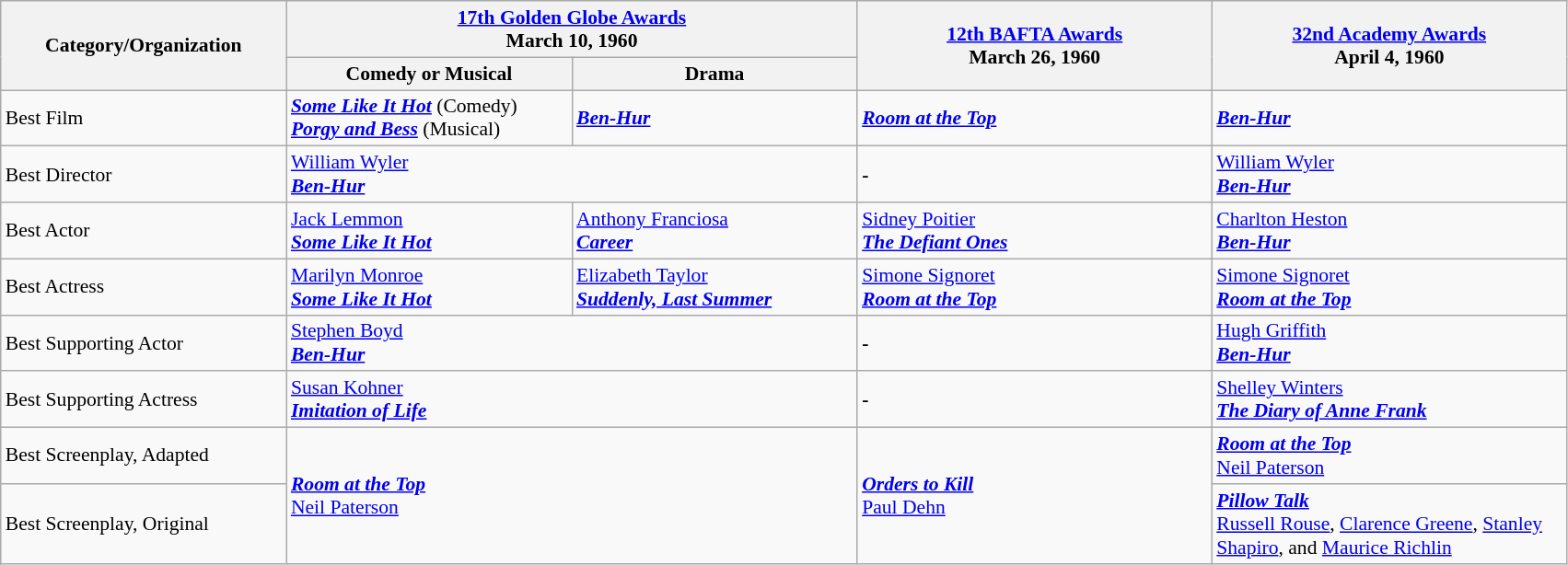<table class="wikitable" style="font-size: 90%;">
<tr>
<th rowspan="2" style="width:200px;">Category/Organization</th>
<th colspan="2" style="width:250px;"><a href='#'>17th Golden Globe Awards</a><br>March 10, 1960</th>
<th rowspan="2" style="width:250px;"><a href='#'>12th BAFTA Awards</a><br>March 26, 1960</th>
<th rowspan="2" style="width:250px;"><a href='#'>32nd Academy Awards</a><br>April 4, 1960</th>
</tr>
<tr>
<th width=200>Comedy or Musical</th>
<th style="width:200px;">Drama</th>
</tr>
<tr>
<td>Best Film</td>
<td><strong><em><a href='#'>Some Like It Hot</a></em></strong> (Comedy)<br> <strong><em><a href='#'>Porgy and Bess</a></em></strong> (Musical)</td>
<td><strong><em><a href='#'>Ben-Hur</a></em></strong></td>
<td><strong><em><a href='#'>Room at the Top</a></em></strong></td>
<td><strong><em><a href='#'>Ben-Hur</a></em></strong></td>
</tr>
<tr>
<td>Best Director</td>
<td colspan=2><a href='#'>William Wyler</a><br><strong><em><a href='#'>Ben-Hur</a></em></strong></td>
<td><strong>-</strong></td>
<td><a href='#'>William Wyler</a><br><strong><em><a href='#'>Ben-Hur</a></em></strong></td>
</tr>
<tr>
<td>Best Actor</td>
<td><a href='#'>Jack Lemmon</a><br><strong><em><a href='#'>Some Like It Hot</a></em></strong></td>
<td><a href='#'>Anthony Franciosa</a><br><strong><em><a href='#'>Career</a></em></strong></td>
<td><a href='#'>Sidney Poitier</a><br><strong><em><a href='#'>The Defiant Ones</a></em></strong></td>
<td><a href='#'>Charlton Heston</a><br><strong><em><a href='#'>Ben-Hur</a></em></strong></td>
</tr>
<tr>
<td>Best Actress</td>
<td><a href='#'>Marilyn Monroe</a><br><strong><em><a href='#'>Some Like It Hot</a></em></strong></td>
<td><a href='#'>Elizabeth Taylor</a><br><strong><em><a href='#'>Suddenly, Last Summer</a></em></strong></td>
<td><a href='#'>Simone Signoret</a><br><strong><em><a href='#'>Room at the Top</a></em></strong></td>
<td><a href='#'>Simone Signoret</a><br><strong><em><a href='#'>Room at the Top</a></em></strong></td>
</tr>
<tr>
<td>Best Supporting Actor</td>
<td colspan=2><a href='#'>Stephen Boyd</a><br><strong><em><a href='#'>Ben-Hur</a></em></strong></td>
<td><strong>-</strong></td>
<td><a href='#'>Hugh Griffith</a><br><strong><em><a href='#'>Ben-Hur</a></em></strong></td>
</tr>
<tr>
<td>Best Supporting Actress</td>
<td colspan=2><a href='#'>Susan Kohner</a><br><strong><em><a href='#'>Imitation of Life</a></em></strong></td>
<td><strong>-</strong></td>
<td><a href='#'>Shelley Winters</a><br><strong><em><a href='#'>The Diary of Anne Frank</a></em></strong></td>
</tr>
<tr>
<td>Best Screenplay, Adapted</td>
<td rowspan=2 colspan=2><strong><em><a href='#'>Room at the Top</a></em></strong><br><a href='#'>Neil Paterson</a></td>
<td rowspan=2><strong><em><a href='#'>Orders to Kill</a></em></strong><br><a href='#'>Paul Dehn</a></td>
<td><strong><em><a href='#'>Room at the Top</a></em></strong><br><a href='#'>Neil Paterson</a></td>
</tr>
<tr>
<td>Best Screenplay, Original</td>
<td><strong><em><a href='#'>Pillow Talk</a></em></strong><br><a href='#'>Russell Rouse</a>, <a href='#'>Clarence Greene</a>, <a href='#'>Stanley Shapiro</a>, and <a href='#'>Maurice Richlin</a></td>
</tr>
</table>
